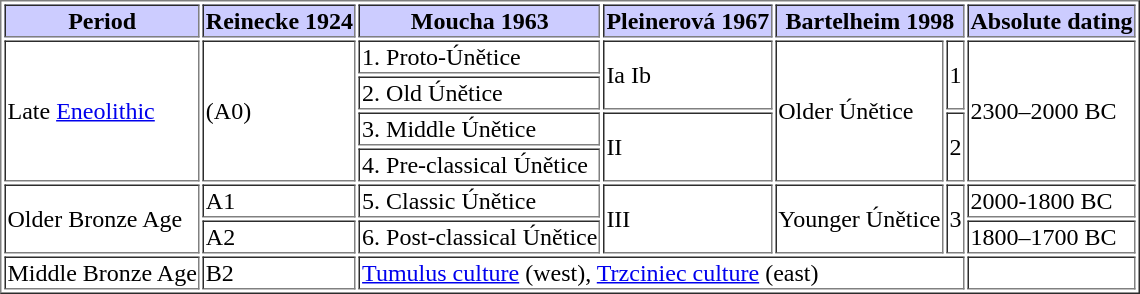<table border=1;>
<tr style="background:#CCCCFF;">
<th>Period</th>
<th>Reinecke 1924</th>
<th>Moucha 1963</th>
<th>Pleinerová 1967</th>
<th colspan="2">Bartelheim 1998</th>
<th>Absolute dating</th>
</tr>
<tr>
<td rowspan="4">Late <a href='#'>Eneolithic</a></td>
<td rowspan="4">(A0)</td>
<td>1. Proto-Únětice</td>
<td rowspan="2">Ia Ib</td>
<td rowspan="4">Older Únětice</td>
<td rowspan="2">1</td>
<td rowspan="4">2300–2000 BC</td>
</tr>
<tr>
<td>2. Old Únětice</td>
</tr>
<tr>
<td>3. Middle Únětice</td>
<td rowspan="2">II</td>
<td rowspan="2">2</td>
</tr>
<tr>
<td>4. Pre-classical Únětice</td>
</tr>
<tr>
<td rowspan="2">Older Bronze Age</td>
<td>A1</td>
<td>5. Classic Únětice</td>
<td rowspan="2">III</td>
<td rowspan="2">Younger Únětice</td>
<td rowspan="2">3</td>
<td>2000-1800 BC</td>
</tr>
<tr>
<td>A2</td>
<td>6. Post-classical Únětice</td>
<td>1800–1700 BC</td>
</tr>
<tr>
<td>Middle Bronze Age</td>
<td>B2</td>
<td colspan="4"><a href='#'>Tumulus culture</a> (west), <a href='#'>Trzciniec culture</a> (east)</td>
<td></td>
</tr>
</table>
